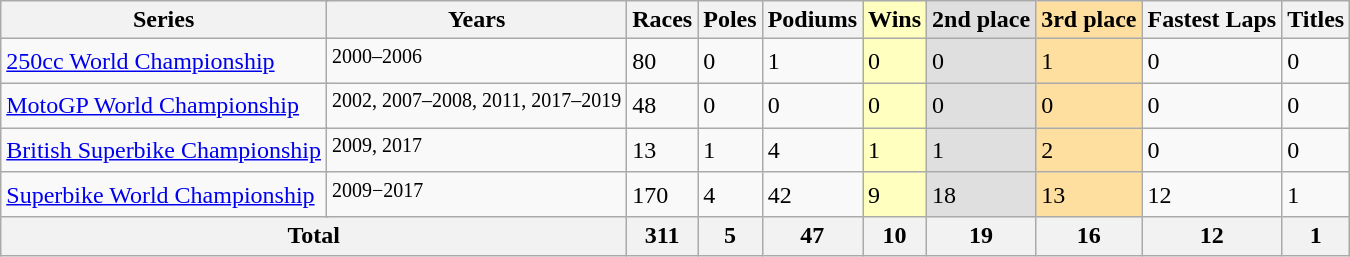<table class="wikitable">
<tr>
<th colspan=2>Series</th>
<th>Years</th>
<th>Races</th>
<th>Poles</th>
<th>Podiums</th>
<td style="background:#ffffbf;"><strong>Wins</strong></td>
<td style="background:#DFDFDF;"><strong>2nd place</strong></td>
<td style="background:#FFDF9F;"><strong>3rd place</strong></td>
<th>Fastest Laps</th>
<th>Titles</th>
</tr>
<tr>
<td colspan=2><a href='#'>250cc World Championship</a></td>
<td><sup>2000–2006</sup></td>
<td>80</td>
<td>0</td>
<td>1</td>
<td style="background:#ffffbf;">0</td>
<td style="background:#DFDFDF;">0</td>
<td style="background:#FFDF9F;">1</td>
<td>0</td>
<td>0</td>
</tr>
<tr>
<td colspan=2><a href='#'>MotoGP World Championship</a></td>
<td><sup>2002, 2007–2008, 2011, 2017–2019</sup></td>
<td>48</td>
<td>0</td>
<td>0</td>
<td style="background:#ffffbf;">0</td>
<td style="background:#DFDFDF;">0</td>
<td style="background:#FFDF9F;">0</td>
<td>0</td>
<td>0</td>
</tr>
<tr>
<td colspan=2><a href='#'>British Superbike Championship</a></td>
<td><sup>2009, 2017</sup></td>
<td>13</td>
<td>1</td>
<td>4</td>
<td style="background:#ffffbf;">1</td>
<td style="background:#DFDFDF;">1</td>
<td style="background:#FFDF9F;">2</td>
<td>0</td>
<td>0</td>
</tr>
<tr>
<td colspan=2><a href='#'>Superbike World Championship</a></td>
<td><sup>2009−2017</sup></td>
<td>170</td>
<td>4</td>
<td>42</td>
<td style="background:#ffffbf;">9</td>
<td style="background:#DFDFDF;">18</td>
<td style="background:#FFDF9F;">13</td>
<td>12</td>
<td>1</td>
</tr>
<tr>
<th colspan=3>Total</th>
<th>311</th>
<th>5</th>
<th>47</th>
<th>10</th>
<th>19</th>
<th>16</th>
<th>12</th>
<th>1</th>
</tr>
</table>
